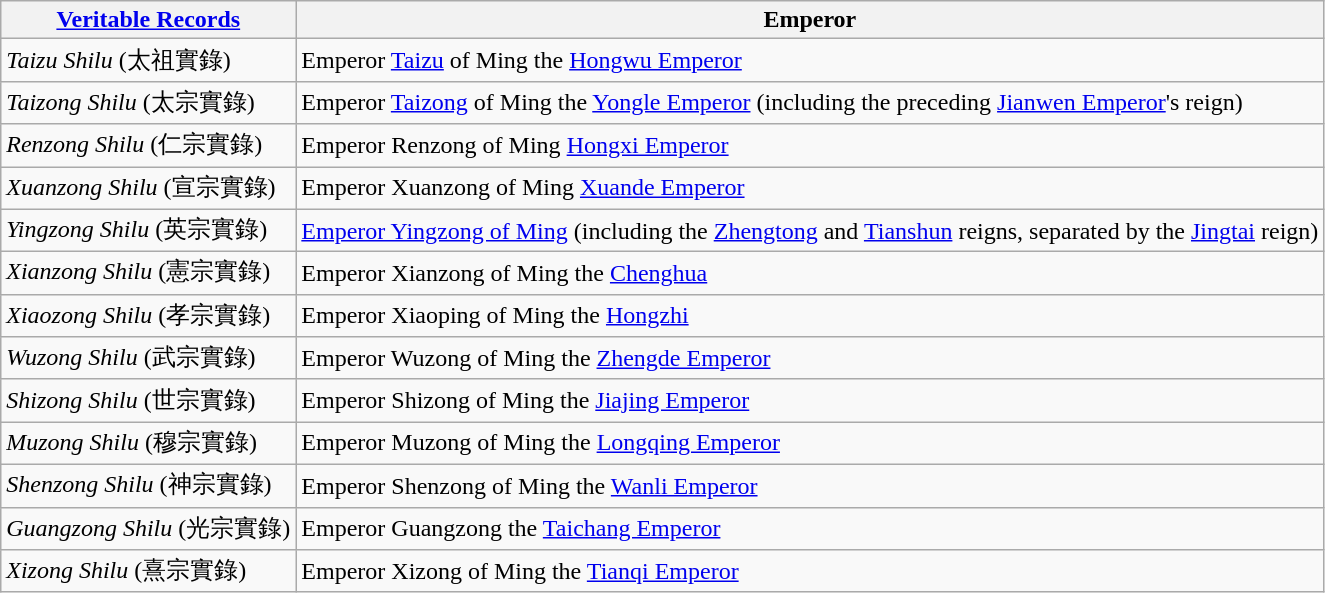<table class="wikitable">
<tr>
<th><a href='#'>Veritable Records</a></th>
<th>Emperor</th>
</tr>
<tr>
<td><em>Taizu Shilu</em> (太祖實錄)</td>
<td>Emperor <a href='#'>Taizu</a> of Ming  the <a href='#'>Hongwu Emperor</a></td>
</tr>
<tr>
<td><em>Taizong Shilu</em> (太宗實錄)</td>
<td>Emperor <a href='#'>Taizong</a> of Ming  the <a href='#'>Yongle Emperor</a> (including the preceding <a href='#'>Jianwen Emperor</a>'s reign)</td>
</tr>
<tr>
<td><em>Renzong Shilu</em> (仁宗實錄)</td>
<td>Emperor Renzong of Ming  <a href='#'>Hongxi Emperor</a></td>
</tr>
<tr>
<td><em>Xuanzong Shilu</em> (宣宗實錄)</td>
<td>Emperor Xuanzong of Ming  <a href='#'>Xuande Emperor</a></td>
</tr>
<tr>
<td><em>Yingzong Shilu</em> (英宗實錄)</td>
<td><a href='#'>Emperor Yingzong of Ming</a> (including the <a href='#'>Zhengtong</a> and <a href='#'>Tianshun</a> reigns, separated by the <a href='#'>Jingtai</a> reign)</td>
</tr>
<tr>
<td><em>Xianzong Shilu</em> (憲宗實錄)</td>
<td>Emperor Xianzong of Ming  the <a href='#'>Chenghua</a></td>
</tr>
<tr>
<td><em>Xiaozong Shilu</em> (孝宗實錄)</td>
<td>Emperor Xiaoping of Ming  the <a href='#'>Hongzhi</a></td>
</tr>
<tr>
<td><em>Wuzong Shilu</em> (武宗實錄)</td>
<td>Emperor Wuzong of Ming  the <a href='#'>Zhengde Emperor</a></td>
</tr>
<tr>
<td><em>Shizong Shilu</em> (世宗實錄)</td>
<td>Emperor Shizong of Ming  the <a href='#'>Jiajing Emperor</a></td>
</tr>
<tr>
<td><em>Muzong Shilu</em> (穆宗實錄)</td>
<td>Emperor Muzong of Ming  the <a href='#'>Longqing Emperor</a></td>
</tr>
<tr>
<td><em>Shenzong Shilu</em> (神宗實錄)</td>
<td>Emperor Shenzong of Ming  the <a href='#'>Wanli Emperor</a></td>
</tr>
<tr>
<td><em>Guangzong Shilu</em> (光宗實錄)</td>
<td>Emperor Guangzong  the <a href='#'>Taichang Emperor</a></td>
</tr>
<tr>
<td><em>Xizong Shilu</em> (熹宗實錄)</td>
<td>Emperor Xizong of Ming  the <a href='#'>Tianqi Emperor</a></td>
</tr>
</table>
